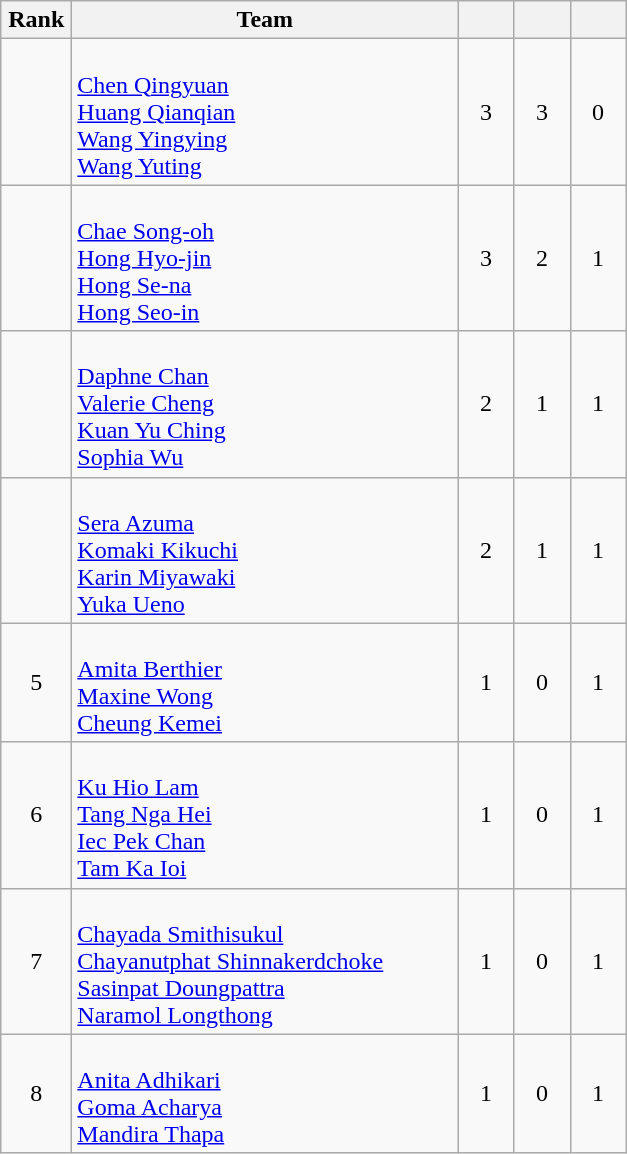<table class="wikitable" style="text-align: center;">
<tr>
<th width=40>Rank</th>
<th width=250>Team</th>
<th width=30></th>
<th width=30></th>
<th width=30></th>
</tr>
<tr>
<td></td>
<td align=left><br><a href='#'>Chen Qingyuan</a><br><a href='#'>Huang Qianqian</a><br><a href='#'>Wang Yingying</a><br><a href='#'>Wang Yuting</a></td>
<td>3</td>
<td>3</td>
<td>0</td>
</tr>
<tr>
<td></td>
<td align=left><br><a href='#'>Chae Song-oh</a><br><a href='#'>Hong Hyo-jin</a><br><a href='#'>Hong Se-na</a><br><a href='#'>Hong Seo-in</a></td>
<td>3</td>
<td>2</td>
<td>1</td>
</tr>
<tr>
<td></td>
<td align=left><br><a href='#'>Daphne Chan</a><br><a href='#'>Valerie Cheng</a><br><a href='#'>Kuan Yu Ching</a><br><a href='#'>Sophia Wu</a></td>
<td>2</td>
<td>1</td>
<td>1</td>
</tr>
<tr>
<td></td>
<td align=left><br><a href='#'>Sera Azuma</a><br><a href='#'>Komaki Kikuchi</a><br><a href='#'>Karin Miyawaki</a><br><a href='#'>Yuka Ueno</a></td>
<td>2</td>
<td>1</td>
<td>1</td>
</tr>
<tr>
<td>5</td>
<td align=left><br><a href='#'>Amita Berthier</a><br><a href='#'>Maxine Wong</a><br><a href='#'>Cheung Kemei</a></td>
<td>1</td>
<td>0</td>
<td>1</td>
</tr>
<tr>
<td>6</td>
<td align=left><br><a href='#'>Ku Hio Lam</a><br><a href='#'>Tang Nga Hei</a><br><a href='#'>Iec Pek Chan</a><br><a href='#'>Tam Ka Ioi</a></td>
<td>1</td>
<td>0</td>
<td>1</td>
</tr>
<tr>
<td>7</td>
<td align=left><br><a href='#'>Chayada Smithisukul</a><br><a href='#'>Chayanutphat Shinnakerdchoke</a><br><a href='#'>Sasinpat Doungpattra</a> <br><a href='#'>Naramol Longthong</a></td>
<td>1</td>
<td>0</td>
<td>1</td>
</tr>
<tr>
<td>8</td>
<td align=left><br><a href='#'>Anita Adhikari</a><br><a href='#'>Goma Acharya</a><br><a href='#'>Mandira Thapa</a></td>
<td>1</td>
<td>0</td>
<td>1</td>
</tr>
</table>
